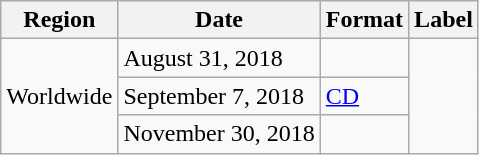<table class="wikitable plainrowheaders">
<tr>
<th scope="col">Region</th>
<th scope="col">Date</th>
<th scope="col">Format</th>
<th scope="col">Label</th>
</tr>
<tr>
<td rowspan="3">Worldwide</td>
<td>August 31, 2018</td>
<td></td>
<td rowspan="3"></td>
</tr>
<tr>
<td>September 7, 2018</td>
<td><a href='#'>CD</a></td>
</tr>
<tr>
<td rowspan="3">November 30, 2018</td>
<td></td>
</tr>
</table>
